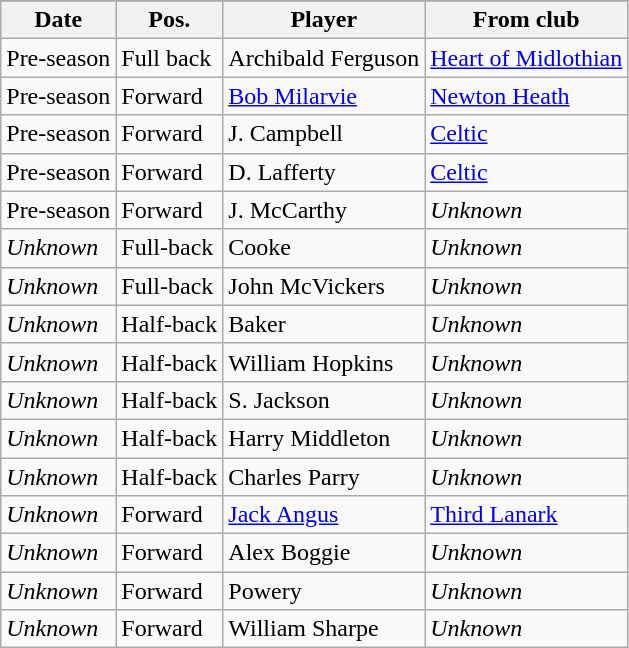<table class="wikitable">
<tr>
</tr>
<tr>
<th>Date</th>
<th>Pos.</th>
<th>Player</th>
<th>From club</th>
</tr>
<tr>
<td>Pre-season</td>
<td>Full back</td>
<td> Archibald Ferguson</td>
<td> <a href='#'>Heart of Midlothian</a></td>
</tr>
<tr>
<td>Pre-season</td>
<td>Forward</td>
<td> <a href='#'>Bob Milarvie</a></td>
<td> <a href='#'>Newton Heath</a></td>
</tr>
<tr>
<td>Pre-season</td>
<td>Forward</td>
<td> J. Campbell</td>
<td> <a href='#'>Celtic</a></td>
</tr>
<tr>
<td>Pre-season</td>
<td>Forward</td>
<td> D. Lafferty</td>
<td> <a href='#'>Celtic</a></td>
</tr>
<tr>
<td>Pre-season</td>
<td>Forward</td>
<td>J. McCarthy</td>
<td><em>Unknown</em></td>
</tr>
<tr>
<td><em>Unknown</em></td>
<td>Full-back</td>
<td>Cooke</td>
<td><em>Unknown</em></td>
</tr>
<tr>
<td><em>Unknown</em></td>
<td>Full-back</td>
<td>John McVickers</td>
<td><em>Unknown</em></td>
</tr>
<tr>
<td><em>Unknown</em></td>
<td>Half-back</td>
<td>Baker</td>
<td><em>Unknown</em></td>
</tr>
<tr>
<td><em>Unknown</em></td>
<td>Half-back</td>
<td>William Hopkins</td>
<td><em>Unknown</em></td>
</tr>
<tr>
<td><em>Unknown</em></td>
<td>Half-back</td>
<td>S. Jackson</td>
<td><em>Unknown</em></td>
</tr>
<tr>
<td><em>Unknown</em></td>
<td>Half-back</td>
<td>Harry Middleton</td>
<td><em>Unknown</em></td>
</tr>
<tr>
<td><em>Unknown</em></td>
<td>Half-back</td>
<td>Charles Parry</td>
<td><em>Unknown</em></td>
</tr>
<tr>
<td><em>Unknown</em></td>
<td>Forward</td>
<td> <a href='#'>Jack Angus</a></td>
<td> <a href='#'>Third Lanark</a></td>
</tr>
<tr>
<td><em>Unknown</em></td>
<td>Forward</td>
<td>Alex Boggie</td>
<td><em>Unknown</em></td>
</tr>
<tr>
<td><em>Unknown</em></td>
<td>Forward</td>
<td>Powery</td>
<td><em>Unknown</em></td>
</tr>
<tr>
<td><em>Unknown</em></td>
<td>Forward</td>
<td>William Sharpe</td>
<td><em>Unknown</em></td>
</tr>
</table>
